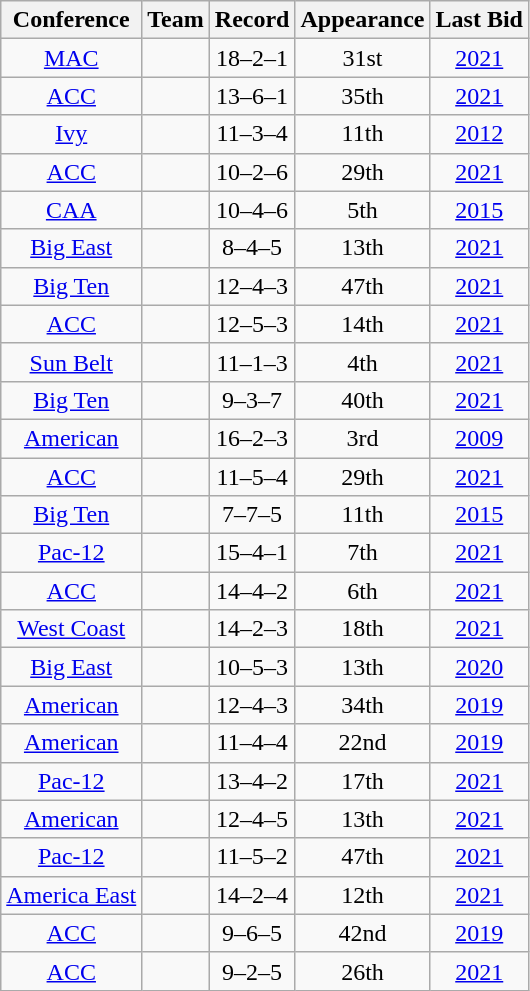<table class="wikitable sortable plainrowheaders" style="text-align:center;">
<tr>
<th scope="col">Conference</th>
<th scope="col">Team</th>
<th scope="col" data-sort-type="number">Record</th>
<th scope="col">Appearance</th>
<th scope="col">Last Bid</th>
</tr>
<tr>
<td><a href='#'>MAC</a></td>
<td style=><a href='#'></a></td>
<td>18–2–1</td>
<td>31st</td>
<td><a href='#'>2021</a></td>
</tr>
<tr>
<td><a href='#'>ACC</a></td>
<td style=><a href='#'></a></td>
<td>13–6–1</td>
<td>35th</td>
<td><a href='#'>2021</a></td>
</tr>
<tr>
<td><a href='#'>Ivy</a></td>
<td style=><a href='#'></a></td>
<td>11–3–4</td>
<td>11th</td>
<td><a href='#'>2012</a></td>
</tr>
<tr>
<td><a href='#'>ACC</a></td>
<td style=><a href='#'></a></td>
<td>10–2–6</td>
<td>29th</td>
<td><a href='#'>2021</a></td>
</tr>
<tr>
<td><a href='#'>CAA</a></td>
<td style=><a href='#'></a></td>
<td>10–4–6</td>
<td>5th</td>
<td><a href='#'>2015</a></td>
</tr>
<tr>
<td><a href='#'>Big East</a></td>
<td style=><a href='#'></a></td>
<td>8–4–5</td>
<td>13th</td>
<td><a href='#'>2021</a></td>
</tr>
<tr>
<td><a href='#'>Big Ten</a></td>
<td style=><a href='#'></a></td>
<td>12–4–3</td>
<td>47th</td>
<td><a href='#'>2021</a></td>
</tr>
<tr>
<td><a href='#'>ACC</a></td>
<td style=><a href='#'></a></td>
<td>12–5–3</td>
<td>14th</td>
<td><a href='#'>2021</a></td>
</tr>
<tr>
<td><a href='#'>Sun Belt</a></td>
<td style=><a href='#'></a></td>
<td>11–1–3</td>
<td>4th</td>
<td><a href='#'>2021</a></td>
</tr>
<tr>
<td><a href='#'>Big Ten</a></td>
<td style=><a href='#'></a></td>
<td>9–3–7</td>
<td>40th</td>
<td><a href='#'>2021</a></td>
</tr>
<tr>
<td><a href='#'>American</a></td>
<td style=><a href='#'></a></td>
<td>16–2–3</td>
<td>3rd</td>
<td><a href='#'>2009</a></td>
</tr>
<tr>
<td><a href='#'>ACC</a></td>
<td style=><a href='#'></a></td>
<td>11–5–4</td>
<td>29th</td>
<td><a href='#'>2021</a></td>
</tr>
<tr>
<td><a href='#'>Big Ten</a></td>
<td style=><a href='#'></a></td>
<td>7–7–5</td>
<td>11th</td>
<td><a href='#'>2015</a></td>
</tr>
<tr>
<td><a href='#'>Pac-12</a></td>
<td style=><a href='#'></a></td>
<td>15–4–1</td>
<td>7th</td>
<td><a href='#'>2021</a></td>
</tr>
<tr>
<td><a href='#'>ACC</a></td>
<td style=><a href='#'></a></td>
<td>14–4–2</td>
<td>6th</td>
<td><a href='#'>2021</a></td>
</tr>
<tr>
<td><a href='#'>West Coast</a></td>
<td style=><a href='#'></a></td>
<td>14–2–3</td>
<td>18th</td>
<td><a href='#'>2021</a></td>
</tr>
<tr>
<td><a href='#'>Big East</a></td>
<td style=><a href='#'></a></td>
<td>10–5–3</td>
<td>13th</td>
<td><a href='#'>2020</a></td>
</tr>
<tr>
<td><a href='#'>American</a></td>
<td style=><a href='#'></a></td>
<td>12–4–3</td>
<td>34th</td>
<td><a href='#'>2019</a></td>
</tr>
<tr>
<td><a href='#'>American</a></td>
<td style=><a href='#'></a></td>
<td>11–4–4</td>
<td>22nd</td>
<td><a href='#'>2019</a></td>
</tr>
<tr>
<td><a href='#'>Pac-12</a></td>
<td style=><a href='#'></a></td>
<td>13–4–2</td>
<td>17th</td>
<td><a href='#'>2021</a></td>
</tr>
<tr>
<td><a href='#'>American</a></td>
<td style=><a href='#'></a></td>
<td>12–4–5</td>
<td>13th</td>
<td><a href='#'>2021</a></td>
</tr>
<tr>
<td><a href='#'>Pac-12</a></td>
<td style=><a href='#'></a></td>
<td>11–5–2</td>
<td>47th</td>
<td><a href='#'>2021</a></td>
</tr>
<tr>
<td><a href='#'>America East</a></td>
<td style=><a href='#'></a></td>
<td>14–2–4</td>
<td>12th</td>
<td><a href='#'>2021</a></td>
</tr>
<tr>
<td><a href='#'>ACC</a></td>
<td style=><a href='#'></a></td>
<td>9–6–5</td>
<td>42nd</td>
<td><a href='#'>2019</a></td>
</tr>
<tr>
<td><a href='#'>ACC</a></td>
<td style=><a href='#'></a></td>
<td>9–2–5</td>
<td>26th</td>
<td><a href='#'>2021</a></td>
</tr>
</table>
